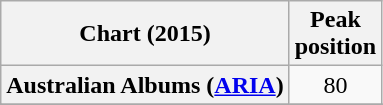<table class="wikitable sortable plainrowheaders" style="text-align:center">
<tr>
<th scope="col">Chart (2015)</th>
<th scope="col">Peak<br> position</th>
</tr>
<tr>
<th scope="row">Australian Albums (<a href='#'>ARIA</a>)</th>
<td>80</td>
</tr>
<tr>
</tr>
<tr>
</tr>
<tr>
</tr>
<tr>
</tr>
<tr>
</tr>
</table>
